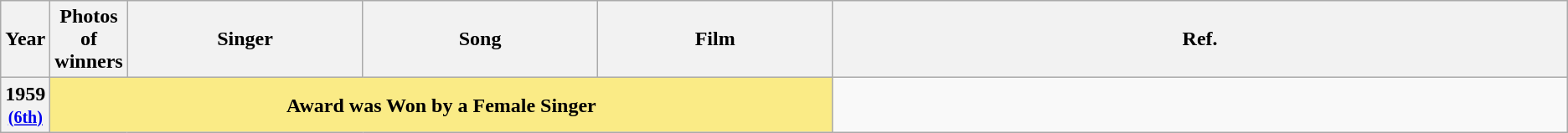<table class="wikitable sortable" style="text-align:left;">
<tr>
<th scope="col" style="width:3%; text-align:center;">Year</th>
<th scope="col" style="width:3%;text-align:center;">Photos of winners</th>
<th scope="col" style="width:15%;text-align:center;">Singer</th>
<th scope="col" style="width:15%;text-align:center;">Song</th>
<th scope="col" style="width:15%;text-align:center;">Film</th>
<th>Ref.</th>
</tr>
<tr>
<th scope="row" rowspan=1 style="text-align:center">1959 <br><small><a href='#'>(6th)</a> </small></th>
<td colspan=4 style="background:#FAEB86; text-align:center"><strong>Award was Won by a Female Singer</strong></td>
<td></td>
</tr>
</table>
